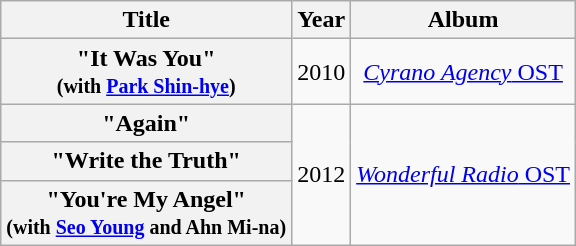<table class="wikitable plainrowheaders" style="text-align:center;">
<tr>
<th>Title</th>
<th>Year</th>
<th>Album</th>
</tr>
<tr>
<th scope=row>"It Was You"<br><small>(with <a href='#'>Park Shin-hye</a>)</small></th>
<td>2010</td>
<td><a href='#'><em>Cyrano Agency</em> OST</a></td>
</tr>
<tr>
<th scope=row>"Again"</th>
<td rowspan=3>2012</td>
<td rowspan=3><a href='#'><em>Wonderful Radio</em> OST</a></td>
</tr>
<tr>
<th scope=row>"Write the Truth"</th>
</tr>
<tr>
<th scope=row>"You're My Angel" <br><small>(with <a href='#'>Seo Young</a> and Ahn Mi-na)</small></th>
</tr>
</table>
